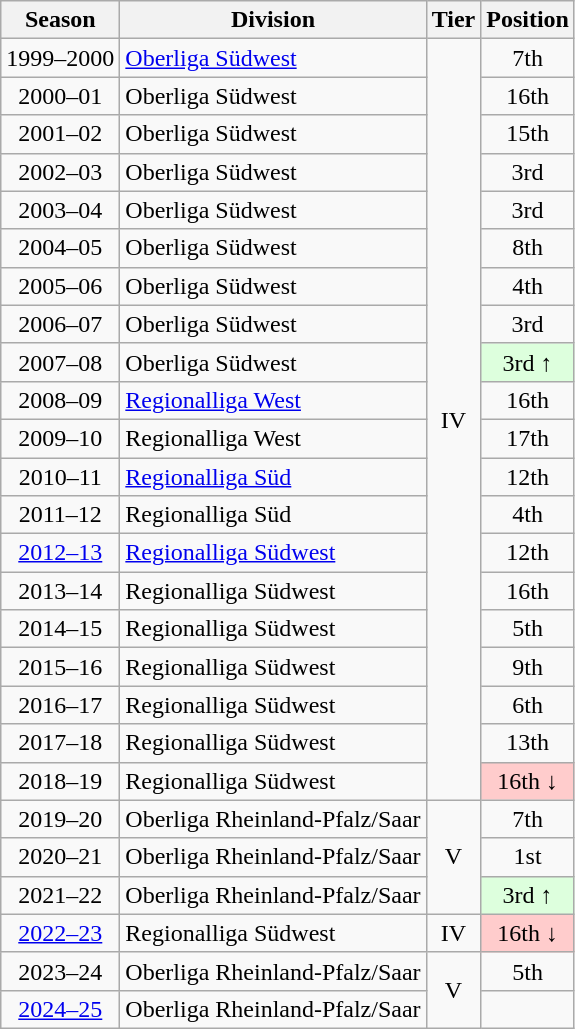<table class="wikitable">
<tr>
<th>Season</th>
<th>Division</th>
<th>Tier</th>
<th>Position</th>
</tr>
<tr align="center">
<td>1999–2000</td>
<td align="left"><a href='#'>Oberliga Südwest</a></td>
<td rowspan=20>IV</td>
<td>7th</td>
</tr>
<tr align="center">
<td>2000–01</td>
<td align="left">Oberliga Südwest</td>
<td>16th</td>
</tr>
<tr align="center">
<td>2001–02</td>
<td align="left">Oberliga Südwest</td>
<td>15th</td>
</tr>
<tr align="center">
<td>2002–03</td>
<td align="left">Oberliga Südwest</td>
<td>3rd</td>
</tr>
<tr align="center">
<td>2003–04</td>
<td align="left">Oberliga Südwest</td>
<td>3rd</td>
</tr>
<tr align="center">
<td>2004–05</td>
<td align="left">Oberliga Südwest</td>
<td>8th</td>
</tr>
<tr align="center">
<td>2005–06</td>
<td align="left">Oberliga Südwest</td>
<td>4th</td>
</tr>
<tr align="center">
<td>2006–07</td>
<td align="left">Oberliga Südwest</td>
<td>3rd</td>
</tr>
<tr align="center">
<td>2007–08</td>
<td align="left">Oberliga Südwest</td>
<td style="background:#ddffdd">3rd ↑</td>
</tr>
<tr align="center">
<td>2008–09</td>
<td align="left"><a href='#'>Regionalliga West</a></td>
<td>16th</td>
</tr>
<tr align="center">
<td>2009–10</td>
<td align="left">Regionalliga West</td>
<td>17th</td>
</tr>
<tr align="center">
<td>2010–11</td>
<td align="left"><a href='#'>Regionalliga Süd</a></td>
<td>12th</td>
</tr>
<tr align="center">
<td>2011–12</td>
<td align="left">Regionalliga Süd</td>
<td>4th</td>
</tr>
<tr align="center">
<td><a href='#'>2012–13</a></td>
<td align="left"><a href='#'>Regionalliga Südwest</a></td>
<td>12th</td>
</tr>
<tr align="center">
<td>2013–14</td>
<td align="left">Regionalliga Südwest</td>
<td>16th</td>
</tr>
<tr align="center">
<td>2014–15</td>
<td align="left">Regionalliga Südwest</td>
<td>5th</td>
</tr>
<tr align="center">
<td>2015–16</td>
<td align="left">Regionalliga Südwest</td>
<td>9th</td>
</tr>
<tr align="center">
<td>2016–17</td>
<td align="left">Regionalliga Südwest</td>
<td>6th</td>
</tr>
<tr align="center">
<td>2017–18</td>
<td align="left">Regionalliga Südwest</td>
<td>13th</td>
</tr>
<tr align="center">
<td>2018–19</td>
<td align="left">Regionalliga Südwest</td>
<td style="background:#ffcccc">16th ↓</td>
</tr>
<tr align="center">
<td>2019–20</td>
<td align="left">Oberliga Rheinland-Pfalz/Saar</td>
<td rowspan=3>V</td>
<td>7th</td>
</tr>
<tr align="center">
<td>2020–21</td>
<td align="left">Oberliga Rheinland-Pfalz/Saar</td>
<td>1st</td>
</tr>
<tr align="center">
<td>2021–22</td>
<td align="left">Oberliga Rheinland-Pfalz/Saar</td>
<td style="background:#ddffdd">3rd ↑</td>
</tr>
<tr align="center">
<td><a href='#'>2022–23</a></td>
<td align="left">Regionalliga Südwest</td>
<td rowspan=1>IV</td>
<td style="background:#ffcccc">16th ↓</td>
</tr>
<tr align="center">
<td>2023–24</td>
<td align="left">Oberliga Rheinland-Pfalz/Saar</td>
<td rowspan=2>V</td>
<td>5th</td>
</tr>
<tr align="center">
<td><a href='#'>2024–25</a></td>
<td align="left">Oberliga Rheinland-Pfalz/Saar</td>
<td></td>
</tr>
</table>
